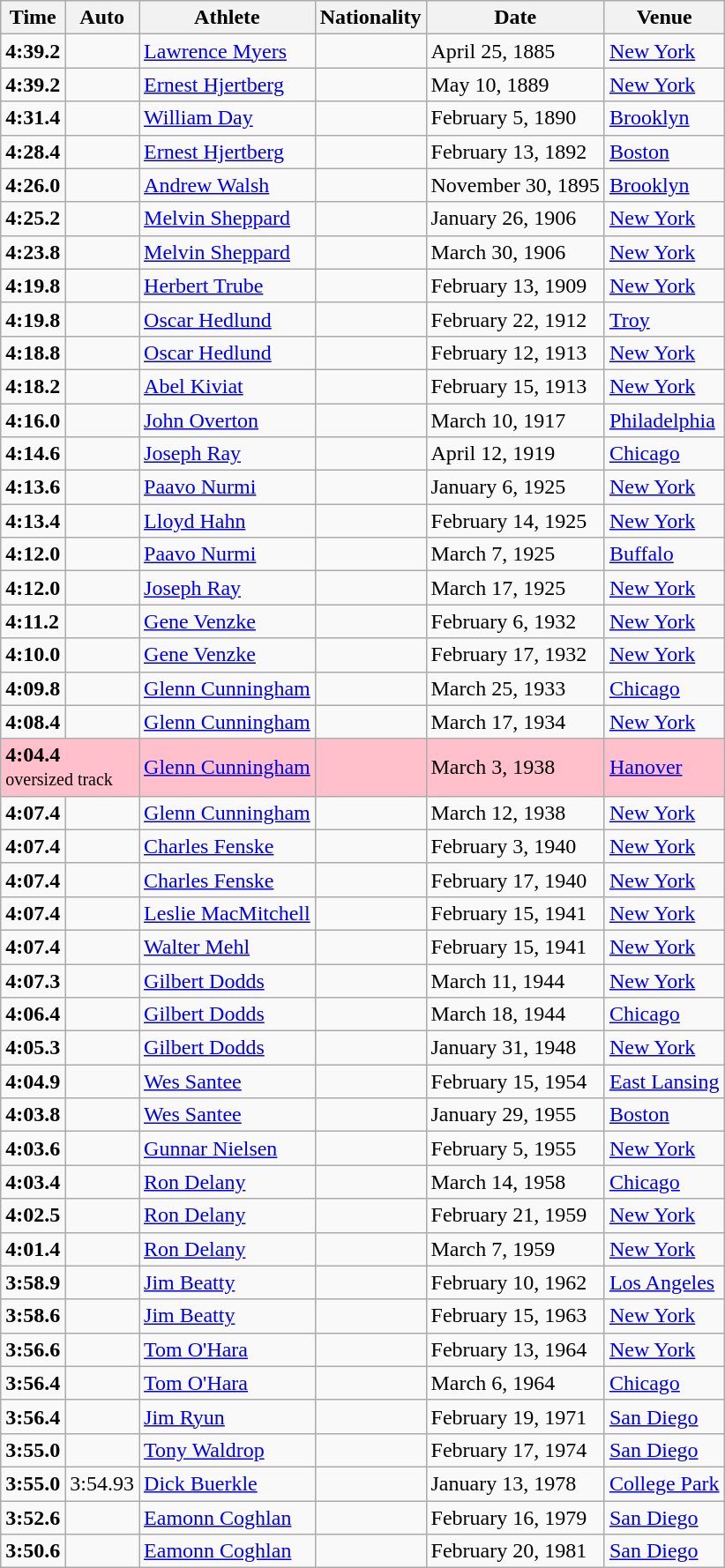<table class="wikitable">
<tr>
<th>Time</th>
<th>Auto</th>
<th>Athlete</th>
<th>Nationality</th>
<th>Date</th>
<th>Venue</th>
</tr>
<tr>
<td><strong>4:39.2</strong></td>
<td></td>
<td><a href='#'>Lawrence Myers</a></td>
<td></td>
<td>April 25, 1885</td>
<td><a href='#'>New York</a> </td>
</tr>
<tr>
<td><strong>4:39.2</strong></td>
<td></td>
<td><a href='#'>Ernest Hjertberg</a></td>
<td></td>
<td>May 10, 1889</td>
<td><a href='#'>New York</a> </td>
</tr>
<tr>
<td><strong>4:31.4</strong></td>
<td></td>
<td><a href='#'>William Day</a></td>
<td></td>
<td>February 5, 1890</td>
<td><a href='#'>Brooklyn</a> </td>
</tr>
<tr>
<td><strong>4:28.4</strong></td>
<td></td>
<td><a href='#'>Ernest Hjertberg</a></td>
<td></td>
<td>February 13, 1892</td>
<td><a href='#'>Boston</a> </td>
</tr>
<tr>
<td><strong>4:26.0</strong></td>
<td></td>
<td><a href='#'>Andrew Walsh</a></td>
<td></td>
<td>November 30, 1895</td>
<td><a href='#'>Brooklyn</a> </td>
</tr>
<tr>
<td><strong>4:25.2</strong></td>
<td></td>
<td><a href='#'>Melvin Sheppard</a></td>
<td></td>
<td>January 26, 1906</td>
<td><a href='#'>New York</a> </td>
</tr>
<tr>
<td><strong>4:23.8</strong></td>
<td></td>
<td><a href='#'>Melvin Sheppard</a></td>
<td></td>
<td>March 30, 1906</td>
<td><a href='#'>New York</a> </td>
</tr>
<tr>
<td><strong>4:19.8</strong></td>
<td></td>
<td><a href='#'>Herbert Trube</a></td>
<td></td>
<td>February 13, 1909</td>
<td><a href='#'>New York</a> </td>
</tr>
<tr>
<td><strong>4:19.8</strong></td>
<td></td>
<td><a href='#'>Oscar Hedlund</a></td>
<td></td>
<td>February 22, 1912</td>
<td><a href='#'>Troy</a> </td>
</tr>
<tr>
<td><strong>4:18.8</strong></td>
<td></td>
<td><a href='#'>Oscar Hedlund</a></td>
<td></td>
<td>February 12, 1913</td>
<td><a href='#'>New York</a> </td>
</tr>
<tr>
<td><strong>4:18.2</strong></td>
<td></td>
<td><a href='#'>Abel Kiviat</a></td>
<td></td>
<td>February 15, 1913</td>
<td><a href='#'>New York</a> </td>
</tr>
<tr>
<td><strong>4:16.0</strong></td>
<td></td>
<td><a href='#'>John Overton</a></td>
<td></td>
<td>March 10, 1917</td>
<td><a href='#'>Philadelphia</a> </td>
</tr>
<tr>
<td><strong>4:14.6</strong></td>
<td></td>
<td><a href='#'>Joseph Ray</a></td>
<td></td>
<td>April 12, 1919</td>
<td><a href='#'>Chicago</a> </td>
</tr>
<tr>
<td><strong>4:13.6</strong></td>
<td></td>
<td><a href='#'>Paavo Nurmi</a></td>
<td></td>
<td>January 6, 1925</td>
<td><a href='#'>New York</a> </td>
</tr>
<tr>
<td><strong>4:13.4</strong></td>
<td></td>
<td><a href='#'>Lloyd Hahn</a></td>
<td></td>
<td>February 14, 1925</td>
<td><a href='#'>New York</a> </td>
</tr>
<tr>
<td><strong>4:12.0</strong></td>
<td></td>
<td><a href='#'>Paavo Nurmi</a></td>
<td></td>
<td>March 7, 1925</td>
<td><a href='#'>Buffalo</a> </td>
</tr>
<tr>
<td><strong>4:12.0</strong></td>
<td></td>
<td><a href='#'>Joseph Ray</a></td>
<td></td>
<td>March 17, 1925</td>
<td><a href='#'>New York</a> </td>
</tr>
<tr>
<td><strong>4:11.2</strong></td>
<td></td>
<td><a href='#'>Gene Venzke</a></td>
<td></td>
<td>February 6, 1932</td>
<td><a href='#'>New York</a> </td>
</tr>
<tr>
<td><strong>4:10.0</strong></td>
<td></td>
<td><a href='#'>Gene Venzke</a></td>
<td></td>
<td>February 17, 1932</td>
<td><a href='#'>New York</a> </td>
</tr>
<tr>
<td><strong>4:09.8</strong></td>
<td></td>
<td><a href='#'>Glenn Cunningham</a></td>
<td></td>
<td>March 25, 1933</td>
<td><a href='#'>Chicago</a> </td>
</tr>
<tr>
<td><strong>4:08.4</strong></td>
<td></td>
<td><a href='#'>Glenn Cunningham</a></td>
<td></td>
<td>March 17, 1934</td>
<td><a href='#'>New York</a> </td>
</tr>
<tr bgcolor=pink>
<td colspan=2><strong>4:04.4</strong><br><small>oversized track</small></td>
<td><a href='#'>Glenn Cunningham</a></td>
<td></td>
<td>March 3, 1938</td>
<td><a href='#'>Hanover</a> </td>
</tr>
<tr>
<td><strong>4:07.4</strong></td>
<td></td>
<td><a href='#'>Glenn Cunningham</a></td>
<td></td>
<td>March 12, 1938</td>
<td><a href='#'>New York</a> </td>
</tr>
<tr>
<td><strong>4:07.4</strong></td>
<td></td>
<td><a href='#'>Charles Fenske</a></td>
<td></td>
<td>February 3, 1940</td>
<td><a href='#'>New York</a> </td>
</tr>
<tr>
<td><strong>4:07.4</strong></td>
<td></td>
<td><a href='#'>Charles Fenske</a></td>
<td></td>
<td>February 17, 1940</td>
<td><a href='#'>New York</a> </td>
</tr>
<tr>
<td><strong>4:07.4</strong></td>
<td></td>
<td><a href='#'>Leslie MacMitchell</a></td>
<td></td>
<td>February 15, 1941</td>
<td><a href='#'>New York</a> </td>
</tr>
<tr>
<td><strong>4:07.4</strong></td>
<td></td>
<td><a href='#'>Walter Mehl</a></td>
<td></td>
<td>February 15, 1941</td>
<td><a href='#'>New York</a> </td>
</tr>
<tr>
<td><strong>4:07.3</strong></td>
<td></td>
<td><a href='#'>Gilbert Dodds</a></td>
<td></td>
<td>March 11, 1944</td>
<td><a href='#'>New York</a> </td>
</tr>
<tr>
<td><strong>4:06.4</strong></td>
<td></td>
<td><a href='#'>Gilbert Dodds</a></td>
<td></td>
<td>March 18, 1944</td>
<td><a href='#'>Chicago</a> </td>
</tr>
<tr>
<td><strong>4:05.3</strong></td>
<td></td>
<td><a href='#'>Gilbert Dodds</a></td>
<td></td>
<td>January 31, 1948</td>
<td><a href='#'>New York</a> </td>
</tr>
<tr>
<td><strong>4:04.9</strong></td>
<td></td>
<td><a href='#'>Wes Santee</a></td>
<td></td>
<td>February 15, 1954</td>
<td><a href='#'>East Lansing</a> </td>
</tr>
<tr>
<td><strong>4:03.8</strong></td>
<td></td>
<td><a href='#'>Wes Santee</a></td>
<td></td>
<td>January 29, 1955</td>
<td><a href='#'>Boston</a> </td>
</tr>
<tr>
<td><strong>4:03.6</strong></td>
<td></td>
<td><a href='#'>Gunnar Nielsen</a></td>
<td></td>
<td>February 5, 1955</td>
<td><a href='#'>New York</a> </td>
</tr>
<tr>
<td><strong>4:03.4</strong></td>
<td></td>
<td><a href='#'>Ron Delany</a></td>
<td></td>
<td>March 14, 1958</td>
<td><a href='#'>Chicago</a> </td>
</tr>
<tr>
<td><strong>4:02.5</strong></td>
<td></td>
<td><a href='#'>Ron Delany</a></td>
<td></td>
<td>February 21, 1959</td>
<td><a href='#'>New York</a> </td>
</tr>
<tr>
<td><strong>4:01.4</strong></td>
<td></td>
<td><a href='#'>Ron Delany</a></td>
<td></td>
<td>March 7, 1959</td>
<td><a href='#'>New York</a> </td>
</tr>
<tr>
<td><strong>3:58.9</strong></td>
<td></td>
<td><a href='#'>Jim Beatty</a></td>
<td></td>
<td>February 10, 1962</td>
<td><a href='#'>Los Angeles</a> </td>
</tr>
<tr>
<td><strong>3:58.6</strong></td>
<td></td>
<td><a href='#'>Jim Beatty</a></td>
<td></td>
<td>February 15, 1963</td>
<td><a href='#'>New York</a> </td>
</tr>
<tr>
<td><strong>3:56.6</strong></td>
<td></td>
<td><a href='#'>Tom O'Hara</a></td>
<td></td>
<td>February 13, 1964</td>
<td><a href='#'>New York</a> </td>
</tr>
<tr>
<td><strong>3:56.4</strong></td>
<td></td>
<td><a href='#'>Tom O'Hara</a></td>
<td></td>
<td>March 6, 1964</td>
<td><a href='#'>Chicago</a> </td>
</tr>
<tr>
<td><strong>3:56.4</strong></td>
<td></td>
<td><a href='#'>Jim Ryun</a></td>
<td></td>
<td>February 19, 1971</td>
<td><a href='#'>San Diego</a> </td>
</tr>
<tr>
<td><strong>3:55.0</strong></td>
<td></td>
<td><a href='#'>Tony Waldrop</a></td>
<td></td>
<td>February 17, 1974</td>
<td><a href='#'>San Diego</a> </td>
</tr>
<tr>
<td><strong>3:55.0</strong></td>
<td>3:54.93</td>
<td><a href='#'>Dick Buerkle</a></td>
<td></td>
<td>January 13, 1978</td>
<td><a href='#'>College Park</a> </td>
</tr>
<tr>
<td><strong>3:52.6</strong></td>
<td></td>
<td><a href='#'>Eamonn Coghlan</a></td>
<td></td>
<td>February 16, 1979</td>
<td><a href='#'>San Diego</a> </td>
</tr>
<tr>
<td><strong>3:50.6</strong></td>
<td></td>
<td><a href='#'>Eamonn Coghlan</a></td>
<td></td>
<td>February 20, 1981</td>
<td><a href='#'>San Diego</a> </td>
</tr>
</table>
